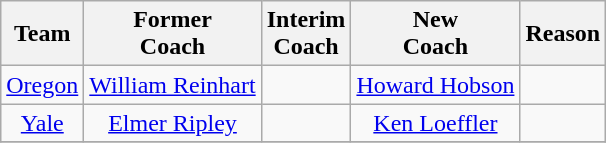<table class="wikitable" style="text-align:center;">
<tr>
<th>Team</th>
<th>Former<br>Coach</th>
<th>Interim<br>Coach</th>
<th>New<br>Coach</th>
<th>Reason</th>
</tr>
<tr>
<td><a href='#'>Oregon</a></td>
<td><a href='#'>William Reinhart</a></td>
<td></td>
<td><a href='#'>Howard Hobson</a></td>
<td></td>
</tr>
<tr>
<td><a href='#'>Yale</a></td>
<td><a href='#'>Elmer Ripley</a></td>
<td></td>
<td><a href='#'>Ken Loeffler</a></td>
<td></td>
</tr>
<tr>
</tr>
</table>
